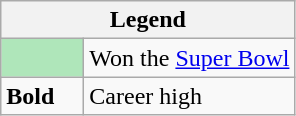<table class="wikitable mw-collapsible">
<tr>
<th colspan="2">Legend</th>
</tr>
<tr>
<td style="background:#afe6ba; width:3em;"></td>
<td>Won the <a href='#'>Super Bowl</a></td>
</tr>
<tr>
<td><strong>Bold</strong></td>
<td>Career high</td>
</tr>
</table>
